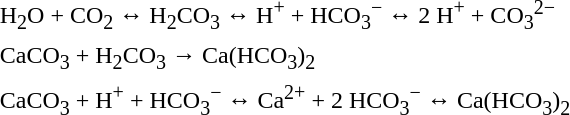<table class="nogrid" style="margin:auto;">
<tr>
<td>H<sub>2</sub>O + CO<sub>2</sub> ↔ H<sub>2</sub>CO<sub>3</sub> ↔ H<sup>+</sup> + HCO<sub>3</sub><sup>−</sup> ↔ 2 H<sup>+</sup> + CO<sub>3</sub><sup>2−</sup></td>
</tr>
<tr>
<td>CaCO<sub>3</sub> + H<sub>2</sub>CO<sub>3</sub> → Ca(HCO<sub>3</sub>)<sub>2</sub></td>
</tr>
<tr>
<td>CaCO<sub>3</sub> + H<sup>+</sup> + HCO<sub>3</sub><sup>−</sup> ↔ Ca<sup>2+</sup> + 2 HCO<sub>3</sub><sup>−</sup> ↔ Ca(HCO<sub>3</sub>)<sub>2</sub></td>
</tr>
</table>
